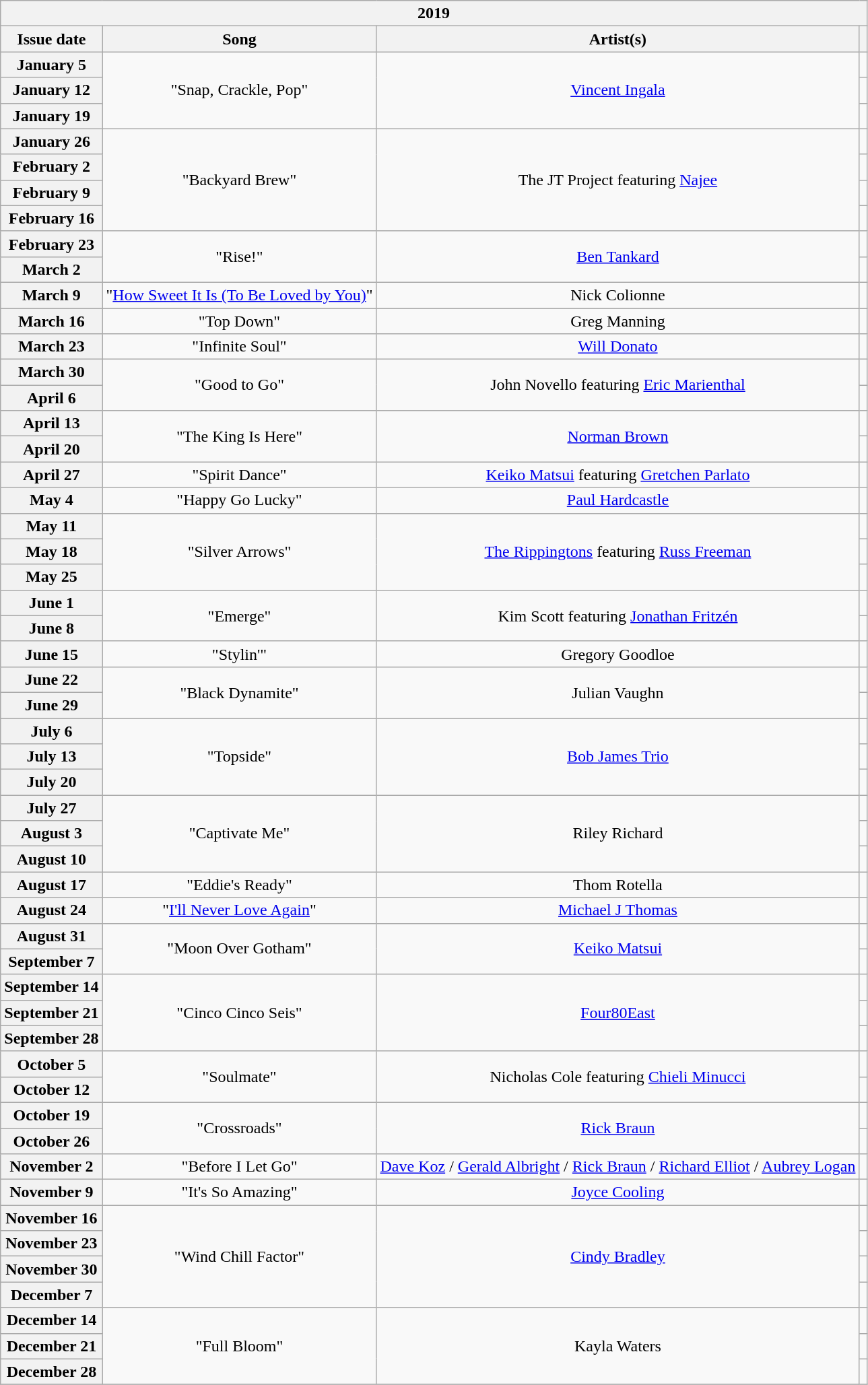<table class="wikitable plainrowheaders" style="text-align: center;">
<tr>
<th colspan="5">2019</th>
</tr>
<tr>
<th scope="col">Issue date</th>
<th scope="col">Song</th>
<th scope="col">Artist(s)</th>
<th scope="col"></th>
</tr>
<tr>
<th scope="row">January 5</th>
<td rowspan="3">"Snap, Crackle, Pop"</td>
<td rowspan="3"><a href='#'>Vincent Ingala</a></td>
<td align="center"></td>
</tr>
<tr>
<th scope="row">January 12</th>
<td align="center"></td>
</tr>
<tr>
<th scope="row">January 19</th>
<td align="center"></td>
</tr>
<tr>
<th scope="row">January 26</th>
<td rowspan="4">"Backyard Brew"</td>
<td rowspan="4">The JT Project featuring <a href='#'>Najee</a></td>
<td align="center"></td>
</tr>
<tr>
<th scope="row">February 2</th>
<td align="center"></td>
</tr>
<tr>
<th scope="row">February 9</th>
<td align="center"></td>
</tr>
<tr>
<th scope="row">February 16</th>
<td align="center"></td>
</tr>
<tr>
<th scope="row">February 23</th>
<td rowspan="2">"Rise!"</td>
<td rowspan="2"><a href='#'>Ben Tankard</a></td>
<td align="center"></td>
</tr>
<tr>
<th scope="row">March 2</th>
<td align="center"></td>
</tr>
<tr>
<th scope="row">March 9</th>
<td>"<a href='#'>How Sweet It Is (To Be Loved by You)</a>"</td>
<td>Nick Colionne</td>
<td align="center"></td>
</tr>
<tr>
<th scope="row">March 16</th>
<td>"Top Down"</td>
<td>Greg Manning</td>
<td align="center"></td>
</tr>
<tr>
<th scope="row">March 23</th>
<td>"Infinite Soul"</td>
<td><a href='#'>Will Donato</a></td>
<td align="center"></td>
</tr>
<tr>
<th scope="row">March 30</th>
<td rowspan="2">"Good to Go"</td>
<td rowspan="2">John Novello featuring <a href='#'>Eric Marienthal</a></td>
<td align="center"></td>
</tr>
<tr>
<th scope="row">April 6</th>
<td align="center"></td>
</tr>
<tr>
<th scope="row">April 13</th>
<td rowspan="2">"The King Is Here"</td>
<td rowspan="2"><a href='#'>Norman Brown</a></td>
<td align="center"></td>
</tr>
<tr>
<th scope="row">April 20</th>
<td align="center"></td>
</tr>
<tr>
<th scope="row">April 27</th>
<td>"Spirit Dance"</td>
<td><a href='#'>Keiko Matsui</a> featuring <a href='#'>Gretchen Parlato</a></td>
<td align="center"></td>
</tr>
<tr>
<th scope="row">May 4</th>
<td>"Happy Go Lucky"</td>
<td><a href='#'>Paul Hardcastle</a></td>
<td align="center"></td>
</tr>
<tr>
<th scope="row">May 11</th>
<td rowspan="3">"Silver Arrows"</td>
<td rowspan="3"><a href='#'>The Rippingtons</a> featuring <a href='#'>Russ Freeman</a></td>
<td align="center"></td>
</tr>
<tr>
<th scope="row">May 18</th>
<td align="center"></td>
</tr>
<tr>
<th scope="row">May 25</th>
<td align="center"></td>
</tr>
<tr>
<th scope="row">June 1</th>
<td rowspan="2">"Emerge"</td>
<td rowspan="2">Kim Scott featuring <a href='#'>Jonathan Fritzén</a></td>
<td align="center"></td>
</tr>
<tr>
<th scope="row">June 8</th>
<td align="center"></td>
</tr>
<tr>
<th scope="row">June 15</th>
<td>"Stylin'"</td>
<td>Gregory Goodloe</td>
<td align="center"></td>
</tr>
<tr>
<th scope="row">June 22</th>
<td rowspan="2">"Black Dynamite"</td>
<td rowspan="2">Julian Vaughn</td>
<td align="center"></td>
</tr>
<tr>
<th scope="row">June 29</th>
<td align="center"></td>
</tr>
<tr>
<th scope="row">July 6</th>
<td rowspan="3">"Topside"</td>
<td rowspan="3"><a href='#'>Bob James Trio</a></td>
<td align="center"></td>
</tr>
<tr>
<th scope="row">July 13</th>
<td align="center"></td>
</tr>
<tr>
<th scope="row">July 20</th>
<td align="center"></td>
</tr>
<tr>
<th scope="row">July 27</th>
<td rowspan="3">"Captivate Me"</td>
<td rowspan="3">Riley Richard</td>
<td align="center"></td>
</tr>
<tr>
<th scope="row">August 3</th>
<td align="center"></td>
</tr>
<tr>
<th scope="row">August 10</th>
<td align="center"></td>
</tr>
<tr>
<th scope="row">August 17</th>
<td>"Eddie's Ready"</td>
<td>Thom Rotella</td>
<td align="center"></td>
</tr>
<tr>
<th scope="row">August 24</th>
<td>"<a href='#'>I'll Never Love Again</a>"</td>
<td><a href='#'>Michael J Thomas</a></td>
<td align="center"></td>
</tr>
<tr>
<th scope="row">August 31</th>
<td rowspan="2">"Moon Over Gotham"</td>
<td rowspan="2"><a href='#'>Keiko Matsui</a></td>
<td align="center"></td>
</tr>
<tr>
<th scope="row">September 7</th>
<td align="center"></td>
</tr>
<tr>
<th scope="row">September 14</th>
<td rowspan="3">"Cinco Cinco Seis"</td>
<td rowspan="3"><a href='#'>Four80East</a></td>
<td align="center"></td>
</tr>
<tr>
<th scope="row">September 21</th>
<td align="center"></td>
</tr>
<tr>
<th scope="row">September 28</th>
<td align="center"></td>
</tr>
<tr>
<th scope="row">October 5</th>
<td rowspan="2">"Soulmate"</td>
<td rowspan="2">Nicholas Cole featuring <a href='#'>Chieli Minucci</a></td>
<td align="center"></td>
</tr>
<tr>
<th scope="row">October 12</th>
<td align="center"></td>
</tr>
<tr>
<th scope="row">October 19</th>
<td rowspan="2">"Crossroads"</td>
<td rowspan="2"><a href='#'>Rick Braun</a></td>
<td align="center"></td>
</tr>
<tr>
<th scope="row">October 26</th>
<td align="center"></td>
</tr>
<tr>
<th scope="row">November 2</th>
<td>"Before I Let Go"</td>
<td><a href='#'>Dave Koz</a> / <a href='#'>Gerald Albright</a> / <a href='#'>Rick Braun</a> / <a href='#'>Richard Elliot</a> / <a href='#'>Aubrey Logan</a></td>
<td align="center"></td>
</tr>
<tr>
<th scope="row">November 9</th>
<td>"It's So Amazing"</td>
<td><a href='#'>Joyce Cooling</a></td>
<td align="center"></td>
</tr>
<tr>
<th scope="row">November 16</th>
<td rowspan="4">"Wind Chill Factor"</td>
<td rowspan="4"><a href='#'>Cindy Bradley</a></td>
<td align="center"></td>
</tr>
<tr>
<th scope="row">November 23</th>
<td align="center"></td>
</tr>
<tr>
<th scope="row">November 30</th>
<td align="center"></td>
</tr>
<tr>
<th scope="row">December 7</th>
<td align="center"></td>
</tr>
<tr>
<th scope="row">December 14</th>
<td rowspan="3">"Full Bloom"</td>
<td rowspan="3">Kayla Waters</td>
<td align="center"></td>
</tr>
<tr>
<th scope="row">December 21</th>
<td align="center"></td>
</tr>
<tr>
<th scope="row">December 28</th>
<td align="center"></td>
</tr>
<tr>
</tr>
</table>
